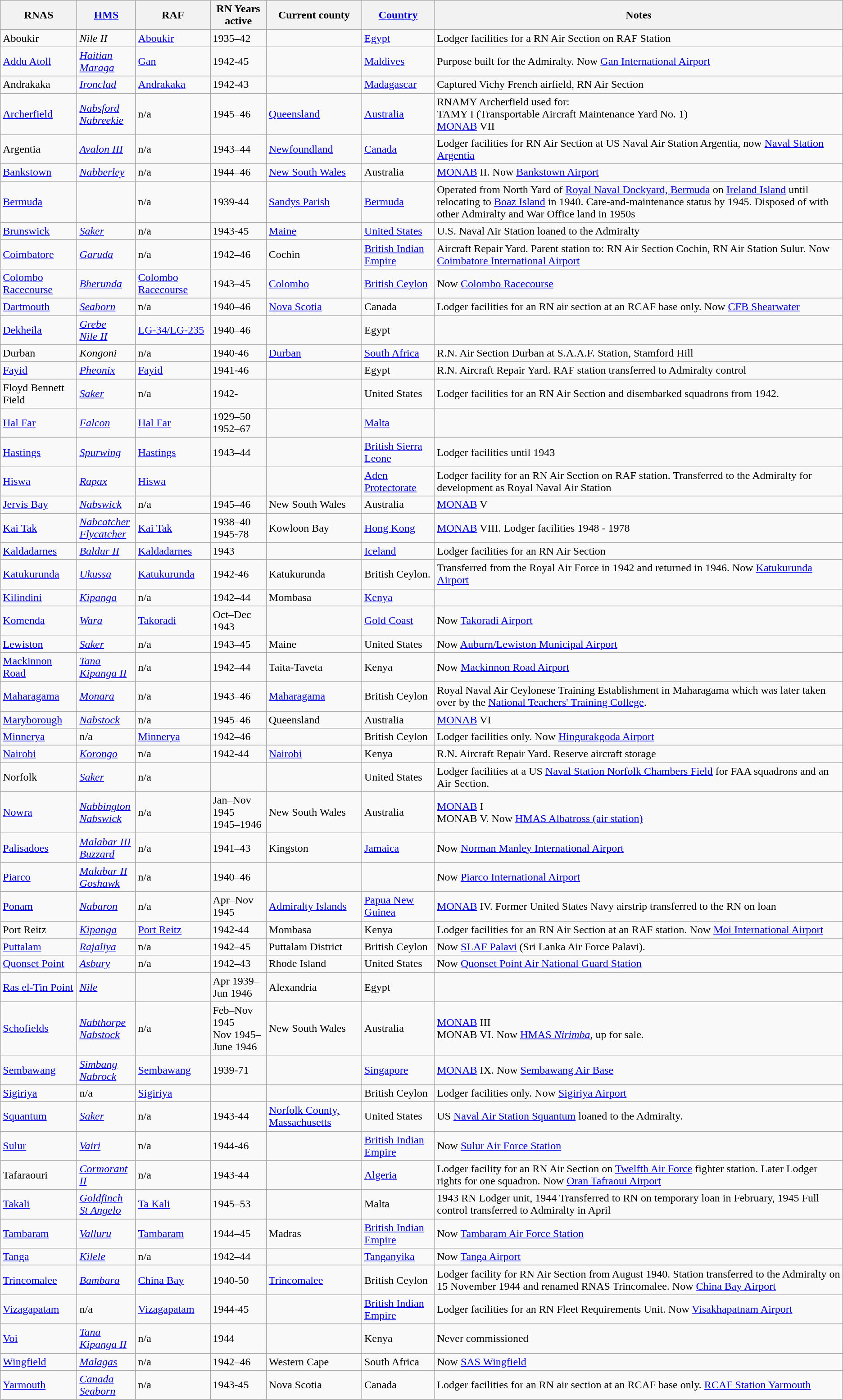<table class="wikitable sortable">
<tr>
<th>RNAS</th>
<th><a href='#'>HMS</a></th>
<th>RAF</th>
<th>RN Years active</th>
<th>Current county</th>
<th><a href='#'>Country</a></th>
<th>Notes</th>
</tr>
<tr>
<td>Aboukir</td>
<td><em>Nile II</em></td>
<td><a href='#'>Aboukir</a></td>
<td>1935–42</td>
<td></td>
<td> <a href='#'>Egypt</a></td>
<td>Lodger facilities for a RN Air Section on RAF Station</td>
</tr>
<tr>
<td><a href='#'>Addu Atoll</a></td>
<td><em><a href='#'>Haitian</a></em><br><em><a href='#'>Maraga</a></em></td>
<td><a href='#'>Gan</a></td>
<td>1942-45</td>
<td></td>
<td> <a href='#'>Maldives</a></td>
<td>Purpose built for the Admiralty. Now <a href='#'>Gan International Airport</a></td>
</tr>
<tr>
<td>Andrakaka</td>
<td><em><a href='#'>Ironclad</a></em></td>
<td><a href='#'>Andrakaka</a></td>
<td>1942-43</td>
<td></td>
<td> <a href='#'>Madagascar</a></td>
<td>Captured Vichy French airfield, RN Air Section</td>
</tr>
<tr>
<td><a href='#'>Archerfield</a></td>
<td><em><a href='#'>Nabsford</a></em><br><em><a href='#'>Nabreekie</a></em></td>
<td>n/a</td>
<td>1945–46</td>
<td><a href='#'>Queensland</a></td>
<td> <a href='#'>Australia</a></td>
<td>RNAMY Archerfield used for:<br>TAMY I (Transportable Aircraft Maintenance Yard No. 1)<br><a href='#'>MONAB</a> VII</td>
</tr>
<tr>
<td>Argentia</td>
<td><a href='#'><em>Avalon III</em></a></td>
<td>n/a</td>
<td>1943–44</td>
<td><a href='#'>Newfoundland</a></td>
<td> <a href='#'>Canada</a></td>
<td>Lodger facilities for RN Air Section at US Naval Air Station Argentia, now <a href='#'>Naval Station Argentia</a></td>
</tr>
<tr>
<td><a href='#'>Bankstown</a></td>
<td><em><a href='#'>Nabberley</a></em></td>
<td>n/a</td>
<td>1944–46</td>
<td><a href='#'>New South Wales</a></td>
<td> Australia</td>
<td><a href='#'>MONAB</a> II. Now <a href='#'>Bankstown Airport</a></td>
</tr>
<tr>
<td><a href='#'>Bermuda</a></td>
<td></td>
<td>n/a</td>
<td>1939-44</td>
<td><a href='#'>Sandys Parish</a></td>
<td> <a href='#'>Bermuda</a></td>
<td>Operated from North Yard of <a href='#'>Royal Naval Dockyard, Bermuda</a> on <a href='#'>Ireland Island</a> until relocating to <a href='#'>Boaz Island</a> in 1940. Care-and-maintenance status by 1945. Disposed of with other Admiralty and War Office land in 1950s</td>
</tr>
<tr>
<td><a href='#'>Brunswick</a></td>
<td><em><a href='#'>Saker</a></em></td>
<td>n/a</td>
<td>1943-45</td>
<td><a href='#'>Maine</a></td>
<td> <a href='#'>United States</a></td>
<td>U.S. Naval Air Station loaned to the Admiralty</td>
</tr>
<tr>
<td><a href='#'>Coimbatore</a></td>
<td><em><a href='#'>Garuda</a></em></td>
<td>n/a</td>
<td>1942–46</td>
<td>Cochin</td>
<td> <a href='#'>British Indian Empire</a></td>
<td>Aircraft Repair Yard. Parent station to: RN Air Section Cochin, RN Air Station Sulur. Now <a href='#'>Coimbatore International Airport</a></td>
</tr>
<tr>
<td><a href='#'>Colombo Racecourse</a></td>
<td><em><a href='#'>Bherunda</a></em></td>
<td><a href='#'>Colombo Racecourse</a></td>
<td>1943–45</td>
<td><a href='#'>Colombo</a></td>
<td> <a href='#'>British Ceylon</a></td>
<td>Now <a href='#'>Colombo Racecourse</a></td>
</tr>
<tr>
<td><a href='#'>Dartmouth</a></td>
<td><em><a href='#'>Seaborn</a></em></td>
<td>n/a</td>
<td>1940–46</td>
<td><a href='#'>Nova Scotia</a></td>
<td> Canada</td>
<td>Lodger facilities for an RN air section at an RCAF base only. Now <a href='#'>CFB Shearwater</a></td>
</tr>
<tr>
<td><a href='#'>Dekheila</a></td>
<td><em><a href='#'>Grebe</a></em><br><em><a href='#'>Nile II</a></em></td>
<td><a href='#'>LG-34/LG-235</a></td>
<td>1940–46</td>
<td></td>
<td> Egypt</td>
<td></td>
</tr>
<tr>
<td>Durban</td>
<td><em>Kongoni</em></td>
<td>n/a</td>
<td>1940-46</td>
<td><a href='#'>Durban</a></td>
<td> <a href='#'>South Africa</a></td>
<td>R.N. Air Section Durban at S.A.A.F. Station, Stamford Hill</td>
</tr>
<tr>
<td><a href='#'>Fayid</a></td>
<td><a href='#'><em>Pheonix</em></a></td>
<td><a href='#'>Fayid</a></td>
<td>1941-46</td>
<td></td>
<td> Egypt</td>
<td>R.N. Aircraft Repair Yard. RAF station transferred to Admiralty control</td>
</tr>
<tr>
<td>Floyd Bennett Field</td>
<td><em><a href='#'>Saker</a></em></td>
<td>n/a</td>
<td>1942-</td>
<td></td>
<td> United States</td>
<td>Lodger facilities for an RN Air Section and disembarked squadrons from 1942.</td>
</tr>
<tr>
<td><a href='#'>Hal Far</a></td>
<td><em><a href='#'>Falcon</a></em></td>
<td><a href='#'>Hal Far</a></td>
<td>1929–50<br>1952–67</td>
<td></td>
<td> <a href='#'>Malta</a></td>
<td></td>
</tr>
<tr>
<td><a href='#'>Hastings</a></td>
<td><em><a href='#'>Spurwing</a></em></td>
<td><a href='#'>Hastings</a></td>
<td>1943–44</td>
<td></td>
<td> <a href='#'>British Sierra Leone</a></td>
<td>Lodger facilities until 1943</td>
</tr>
<tr ->
<td><a href='#'>Hiswa</a></td>
<td><em><a href='#'>Rapax</a></em></td>
<td><a href='#'>Hiswa</a></td>
<td></td>
<td></td>
<td> <a href='#'>Aden Protectorate</a></td>
<td>Lodger facility for an RN Air Section on RAF station. Transferred to the Admiralty for development as Royal Naval Air Station</td>
</tr>
<tr>
<td><a href='#'>Jervis Bay</a></td>
<td><em><a href='#'>Nabswick</a></em></td>
<td>n/a</td>
<td>1945–46</td>
<td>New South Wales</td>
<td> Australia</td>
<td><a href='#'>MONAB</a> V</td>
</tr>
<tr>
<td><a href='#'>Kai Tak</a></td>
<td><em><a href='#'>Nabcatcher</a></em><br><em><a href='#'>Flycatcher</a></em></td>
<td><a href='#'>Kai Tak</a></td>
<td>1938–40<br>1945-78</td>
<td>Kowloon Bay</td>
<td> <a href='#'>Hong Kong</a></td>
<td><a href='#'>MONAB</a> VIII. Lodger facilities 1948 - 1978</td>
</tr>
<tr>
<td><a href='#'>Kaldadarnes</a></td>
<td><em><a href='#'>Baldur II</a></em></td>
<td><a href='#'>Kaldadarnes</a></td>
<td>1943</td>
<td></td>
<td> <a href='#'>Iceland</a></td>
<td>Lodger facilities for an RN Air Section</td>
</tr>
<tr>
<td><a href='#'>Katukurunda</a></td>
<td><em><a href='#'>Ukussa</a></em></td>
<td><a href='#'>Katukurunda</a></td>
<td>1942-46</td>
<td>Katukurunda</td>
<td> British Ceylon.</td>
<td>Transferred from the Royal Air Force in 1942 and returned in 1946. Now <a href='#'>Katukurunda Airport</a></td>
</tr>
<tr>
<td><a href='#'>Kilindini</a></td>
<td><em><a href='#'>Kipanga</a></em></td>
<td>n/a</td>
<td>1942–44</td>
<td>Mombasa</td>
<td> <a href='#'>Kenya</a></td>
<td></td>
</tr>
<tr>
<td><a href='#'>Komenda</a></td>
<td><em><a href='#'>Wara</a></em></td>
<td><a href='#'>Takoradi</a></td>
<td>Oct–Dec 1943</td>
<td></td>
<td> <a href='#'>Gold Coast</a></td>
<td>Now <a href='#'>Takoradi Airport</a></td>
</tr>
<tr>
<td><a href='#'>Lewiston</a></td>
<td><em><a href='#'>Saker</a></em></td>
<td>n/a</td>
<td>1943–45</td>
<td>Maine</td>
<td> United States</td>
<td>Now <a href='#'>Auburn/Lewiston Municipal Airport</a></td>
</tr>
<tr>
<td><a href='#'>Mackinnon Road</a></td>
<td><em><a href='#'>Tana</a></em><br><em><a href='#'>Kipanga II</a></em></td>
<td>n/a</td>
<td>1942–44</td>
<td>Taita-Taveta</td>
<td> Kenya</td>
<td>Now <a href='#'>Mackinnon Road Airport</a></td>
</tr>
<tr>
<td><a href='#'>Maharagama</a></td>
<td><a href='#'><em>Monara</em></a></td>
<td>n/a</td>
<td>1943–46</td>
<td><a href='#'>Maharagama</a></td>
<td> British Ceylon</td>
<td>Royal Naval Air Ceylonese Training Establishment in Maharagama which was later taken over by the <a href='#'>National Teachers' Training College</a>.</td>
</tr>
<tr>
<td><a href='#'>Maryborough</a></td>
<td><em><a href='#'>Nabstock</a></em></td>
<td>n/a</td>
<td>1945–46</td>
<td>Queensland</td>
<td> Australia</td>
<td><a href='#'>MONAB</a> VI</td>
</tr>
<tr>
<td><a href='#'>Minnerya</a></td>
<td>n/a</td>
<td><a href='#'>Minnerya</a></td>
<td>1942–46</td>
<td></td>
<td> British Ceylon</td>
<td>Lodger facilities only. Now <a href='#'>Hingurakgoda Airport</a></td>
</tr>
<tr>
<td><a href='#'>Nairobi</a></td>
<td><em><a href='#'>Korongo</a></em></td>
<td>n/a</td>
<td>1942-44</td>
<td><a href='#'>Nairobi</a></td>
<td> Kenya</td>
<td>R.N. Aircraft Repair Yard. Reserve aircraft storage</td>
</tr>
<tr>
<td>Norfolk</td>
<td><em><a href='#'>Saker</a></em></td>
<td>n/a</td>
<td></td>
<td></td>
<td> United States</td>
<td>Lodger facilities at a US <a href='#'>Naval Station Norfolk Chambers Field</a> for FAA squadrons and an Air Section.</td>
</tr>
<tr>
<td><a href='#'>Nowra</a></td>
<td><em><a href='#'>Nabbington</a></em><br><em><a href='#'>Nabswick</a></em></td>
<td>n/a</td>
<td>Jan–Nov 1945<br>1945–1946</td>
<td>New South Wales</td>
<td> Australia</td>
<td><a href='#'>MONAB</a> I<br>MONAB V. Now <a href='#'>HMAS Albatross (air station)</a></td>
</tr>
<tr>
<td><a href='#'>Palisadoes</a></td>
<td><em><a href='#'>Malabar III</a></em><br><em><a href='#'>Buzzard</a></em></td>
<td>n/a</td>
<td>1941–43</td>
<td>Kingston</td>
<td> <a href='#'>Jamaica</a></td>
<td>Now <a href='#'>Norman Manley International Airport</a></td>
</tr>
<tr>
<td><a href='#'>Piarco</a></td>
<td><em><a href='#'>Malabar II</a></em><br><em><a href='#'>Goshawk</a></em></td>
<td>n/a</td>
<td>1940–46</td>
<td></td>
<td></td>
<td>Now <a href='#'>Piarco International Airport</a></td>
</tr>
<tr>
<td><a href='#'>Ponam</a></td>
<td><em><a href='#'>Nabaron</a></em></td>
<td>n/a</td>
<td>Apr–Nov 1945</td>
<td><a href='#'>Admiralty Islands</a></td>
<td> <a href='#'>Papua New Guinea</a></td>
<td><a href='#'>MONAB</a> IV. Former United States Navy airstrip transferred to the RN on loan</td>
</tr>
<tr>
<td>Port Reitz</td>
<td><em><a href='#'>Kipanga</a></em></td>
<td><a href='#'>Port Reitz</a></td>
<td>1942-44</td>
<td>Mombasa</td>
<td> Kenya</td>
<td>Lodger facilities for an RN Air Section at an RAF station. Now <a href='#'>Moi International Airport</a></td>
</tr>
<tr>
<td><a href='#'>Puttalam</a></td>
<td><em><a href='#'>Rajaliya</a></em></td>
<td>n/a</td>
<td>1942–45</td>
<td>Puttalam District</td>
<td> British Ceylon</td>
<td>Now <a href='#'>SLAF Palavi</a> (Sri Lanka Air Force Palavi).</td>
</tr>
<tr>
<td><a href='#'>Quonset Point</a></td>
<td><em><a href='#'>Asbury</a></em></td>
<td>n/a</td>
<td>1942–43</td>
<td>Rhode Island</td>
<td> United States</td>
<td>Now <a href='#'>Quonset Point Air National Guard Station</a></td>
</tr>
<tr>
<td><a href='#'>Ras el-Tin Point</a></td>
<td><em><a href='#'>Nile</a></em></td>
<td></td>
<td>Apr 1939–<br>Jun 1946</td>
<td>Alexandria</td>
<td> Egypt</td>
<td></td>
</tr>
<tr>
<td><a href='#'>Schofields</a></td>
<td><em><a href='#'>Nabthorpe</a></em><br><em><a href='#'>Nabstock</a></em></td>
<td>n/a</td>
<td>Feb–Nov 1945<br>Nov 1945–June 1946</td>
<td>New South Wales</td>
<td> Australia</td>
<td><a href='#'>MONAB</a> III<br>MONAB VI. Now <a href='#'>HMAS <em>Nirimba</em></a>, up for sale.</td>
</tr>
<tr>
<td><a href='#'>Sembawang</a></td>
<td><em><a href='#'>Simbang</a></em><br><em><a href='#'>Nabrock</a></em></td>
<td><a href='#'>Sembawang</a></td>
<td>1939-71</td>
<td></td>
<td> <a href='#'>Singapore</a></td>
<td><a href='#'>MONAB</a> IX. Now <a href='#'>Sembawang Air Base</a></td>
</tr>
<tr>
<td><a href='#'>Sigiriya</a></td>
<td>n/a</td>
<td><a href='#'>Sigiriya</a></td>
<td></td>
<td></td>
<td> British Ceylon</td>
<td>Lodger facilities only. Now <a href='#'>Sigiriya Airport</a></td>
</tr>
<tr>
<td><a href='#'>Squantum</a></td>
<td><em><a href='#'>Saker</a></em></td>
<td>n/a</td>
<td>1943-44</td>
<td><a href='#'>Norfolk County, Massachusetts</a></td>
<td> United States</td>
<td>US <a href='#'>Naval Air Station Squantum</a> loaned to the Admiralty.</td>
</tr>
<tr>
<td><a href='#'>Sulur</a></td>
<td><em><a href='#'>Vairi</a></em></td>
<td>n/a</td>
<td>1944-46</td>
<td></td>
<td> <a href='#'>British Indian Empire</a></td>
<td>Now <a href='#'>Sulur Air Force Station</a></td>
</tr>
<tr>
<td>Tafaraouri</td>
<td><em><a href='#'>Cormorant II</a></em></td>
<td>n/a</td>
<td>1943-44</td>
<td></td>
<td> <a href='#'>Algeria</a></td>
<td>Lodger facility for an RN Air Section on <a href='#'>Twelfth Air Force</a> fighter station. Later Lodger rights for one squadron. Now <a href='#'>Oran Tafraoui Airport</a></td>
</tr>
<tr>
<td><a href='#'>Takali</a></td>
<td><em><a href='#'>Goldfinch</a></em><br><em><a href='#'>St Angelo</a></em></td>
<td><a href='#'>Ta Kali</a></td>
<td>1945–53</td>
<td></td>
<td> Malta</td>
<td>1943 RN Lodger unit, 1944 Transferred to RN on temporary loan in February, 1945 Full control transferred to Admiralty in April</td>
</tr>
<tr>
<td><a href='#'>Tambaram</a></td>
<td><em><a href='#'>Valluru</a></em></td>
<td><a href='#'>Tambaram</a></td>
<td>1944–45</td>
<td>Madras</td>
<td> <a href='#'>British Indian Empire</a></td>
<td>Now <a href='#'>Tambaram Air Force Station</a></td>
</tr>
<tr>
<td><a href='#'>Tanga</a></td>
<td><em><a href='#'>Kilele</a></em></td>
<td>n/a</td>
<td>1942–44</td>
<td></td>
<td> <a href='#'>Tanganyika</a></td>
<td>Now <a href='#'>Tanga Airport</a></td>
</tr>
<tr>
<td><a href='#'>Trincomalee</a></td>
<td><em><a href='#'>Bambara</a></em></td>
<td><a href='#'>China Bay</a></td>
<td>1940-50</td>
<td><a href='#'>Trincomalee</a></td>
<td> British Ceylon</td>
<td>Lodger facility for RN Air Section from August 1940. Station transferred to the Admiralty on 15 November 1944 and renamed RNAS Trincomalee. Now <a href='#'>China Bay Airport</a></td>
</tr>
<tr>
<td><a href='#'>Vizagapatam</a></td>
<td>n/a</td>
<td><a href='#'>Vizagapatam</a></td>
<td>1944-45</td>
<td></td>
<td> <a href='#'>British Indian Empire</a></td>
<td>Lodger facilities for an RN Fleet Requirements Unit. Now <a href='#'>Visakhapatnam Airport</a></td>
</tr>
<tr>
<td><a href='#'>Voi</a></td>
<td><em><a href='#'>Tana</a></em><br><em><a href='#'>Kipanga II</a></em></td>
<td>n/a</td>
<td>1944</td>
<td></td>
<td> Kenya</td>
<td>Never commissioned</td>
</tr>
<tr>
<td><a href='#'>Wingfield</a></td>
<td><em> <a href='#'>Malagas</a></em></td>
<td>n/a</td>
<td>1942–46</td>
<td>Western Cape</td>
<td> South Africa</td>
<td>Now <a href='#'>SAS Wingfield</a></td>
</tr>
<tr>
<td><a href='#'>Yarmouth</a></td>
<td><em><a href='#'>Canada</a></em><br><em><a href='#'>Seaborn</a></em></td>
<td>n/a</td>
<td>1943-45</td>
<td>Nova Scotia</td>
<td> Canada</td>
<td>Lodger facilities for an RN air section at an RCAF base only. <a href='#'>RCAF Station Yarmouth</a></td>
</tr>
</table>
